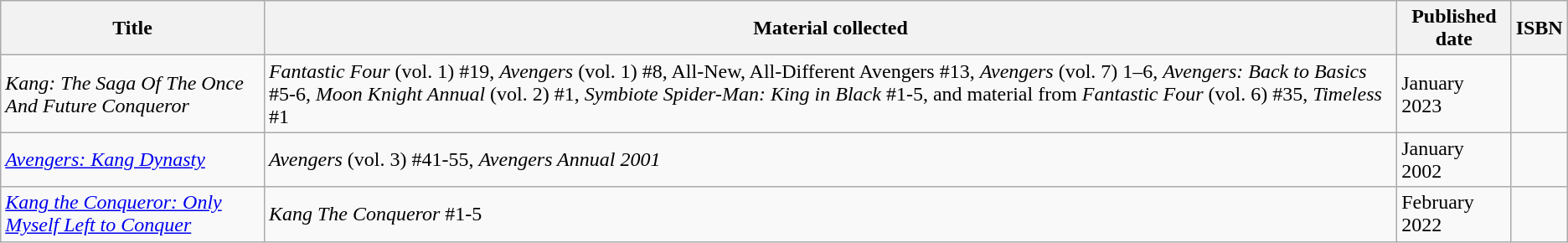<table class="wikitable">
<tr>
<th>Title</th>
<th>Material collected</th>
<th>Published date</th>
<th>ISBN</th>
</tr>
<tr>
<td><em>Kang: The Saga Of The Once And Future Conqueror</em></td>
<td><em>Fantastic Four</em> (vol. 1) #19, <em>Avengers</em> (vol. 1) #8, All-New, All-Different Avengers #13, <em>Avengers</em> (vol. 7) 1–6, <em>Avengers: Back to Basics</em> #5-6, <em>Moon Knight Annual</em> (vol. 2) #1, <em>Symbiote Spider-Man: King in Black</em> #1-5, and material from <em>Fantastic Four</em> (vol. 6) #35, <em>Timeless</em> #1</td>
<td>January 2023</td>
<td></td>
</tr>
<tr>
<td><em><a href='#'>Avengers: Kang Dynasty</a></em></td>
<td><em>Avengers</em> (vol. 3) #41-55, <em>Avengers Annual 2001</em></td>
<td>January 2002</td>
<td></td>
</tr>
<tr>
<td><em><a href='#'>Kang the Conqueror: Only Myself Left to Conquer</a></em></td>
<td><em>Kang The Conqueror</em> #1-5</td>
<td>February 2022</td>
<td></td>
</tr>
</table>
